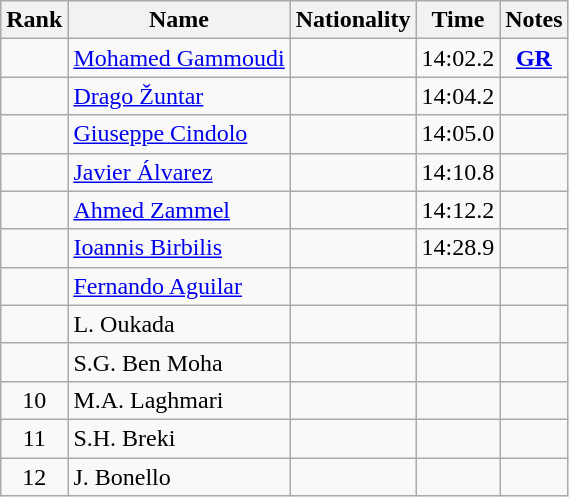<table class="wikitable sortable" style="text-align:center">
<tr>
<th>Rank</th>
<th>Name</th>
<th>Nationality</th>
<th>Time</th>
<th>Notes</th>
</tr>
<tr>
<td></td>
<td align=left><a href='#'>Mohamed Gammoudi</a></td>
<td align=left></td>
<td>14:02.2</td>
<td><strong><a href='#'>GR</a></strong></td>
</tr>
<tr>
<td></td>
<td align=left><a href='#'>Drago Žuntar</a></td>
<td align=left></td>
<td>14:04.2</td>
<td></td>
</tr>
<tr>
<td></td>
<td align=left><a href='#'>Giuseppe Cindolo</a></td>
<td align=left></td>
<td>14:05.0</td>
<td></td>
</tr>
<tr>
<td></td>
<td align=left><a href='#'>Javier Álvarez</a></td>
<td align=left></td>
<td>14:10.8</td>
<td></td>
</tr>
<tr>
<td></td>
<td align=left><a href='#'>Ahmed Zammel</a></td>
<td align=left></td>
<td>14:12.2</td>
<td></td>
</tr>
<tr>
<td></td>
<td align=left><a href='#'>Ioannis Birbilis</a></td>
<td align=left></td>
<td>14:28.9</td>
<td></td>
</tr>
<tr>
<td></td>
<td align=left><a href='#'>Fernando Aguilar</a></td>
<td align=left></td>
<td></td>
<td></td>
</tr>
<tr>
<td></td>
<td align=left>L. Oukada</td>
<td align=left></td>
<td></td>
<td></td>
</tr>
<tr>
<td></td>
<td align=left>S.G. Ben Moha</td>
<td align=left></td>
<td></td>
<td></td>
</tr>
<tr>
<td>10</td>
<td align=left>M.A. Laghmari</td>
<td align=left></td>
<td></td>
<td></td>
</tr>
<tr>
<td>11</td>
<td align=left>S.H. Breki</td>
<td align=left></td>
<td></td>
<td></td>
</tr>
<tr>
<td>12</td>
<td align=left>J. Bonello</td>
<td align=left></td>
<td></td>
<td></td>
</tr>
</table>
